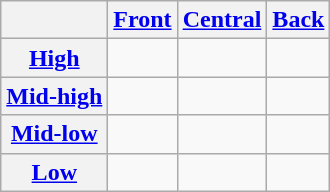<table class="wikitable">
<tr>
<th></th>
<th><a href='#'>Front</a></th>
<th><a href='#'>Central</a></th>
<th><a href='#'>Back</a></th>
</tr>
<tr>
<th><a href='#'>High</a></th>
<td></td>
<td></td>
<td></td>
</tr>
<tr>
<th><a href='#'>Mid-high</a></th>
<td> </td>
<td></td>
<td> </td>
</tr>
<tr>
<th><a href='#'>Mid-low</a></th>
<td></td>
<td></td>
<td></td>
</tr>
<tr>
<th><a href='#'>Low</a></th>
<td></td>
<td></td>
<td></td>
</tr>
</table>
